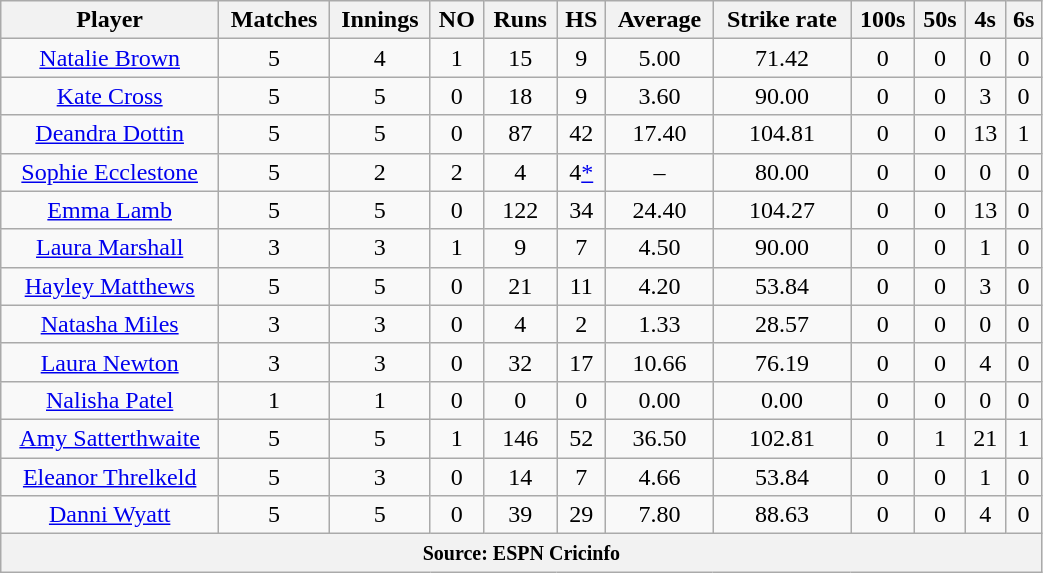<table class="wikitable" style="text-align:center; width:55%;">
<tr>
<th>Player</th>
<th>Matches</th>
<th>Innings</th>
<th>NO</th>
<th>Runs</th>
<th>HS</th>
<th>Average</th>
<th>Strike rate</th>
<th>100s</th>
<th>50s</th>
<th>4s</th>
<th>6s</th>
</tr>
<tr>
<td><a href='#'>Natalie Brown</a></td>
<td>5</td>
<td>4</td>
<td>1</td>
<td>15</td>
<td>9</td>
<td>5.00</td>
<td>71.42</td>
<td>0</td>
<td>0</td>
<td>0</td>
<td>0</td>
</tr>
<tr>
<td><a href='#'>Kate Cross</a></td>
<td>5</td>
<td>5</td>
<td>0</td>
<td>18</td>
<td>9</td>
<td>3.60</td>
<td>90.00</td>
<td>0</td>
<td>0</td>
<td>3</td>
<td>0</td>
</tr>
<tr>
<td><a href='#'>Deandra Dottin</a></td>
<td>5</td>
<td>5</td>
<td>0</td>
<td>87</td>
<td>42</td>
<td>17.40</td>
<td>104.81</td>
<td>0</td>
<td>0</td>
<td>13</td>
<td>1</td>
</tr>
<tr>
<td><a href='#'>Sophie Ecclestone</a></td>
<td>5</td>
<td>2</td>
<td>2</td>
<td>4</td>
<td>4<a href='#'>*</a></td>
<td>–</td>
<td>80.00</td>
<td>0</td>
<td>0</td>
<td>0</td>
<td>0</td>
</tr>
<tr>
<td><a href='#'>Emma Lamb</a></td>
<td>5</td>
<td>5</td>
<td>0</td>
<td>122</td>
<td>34</td>
<td>24.40</td>
<td>104.27</td>
<td>0</td>
<td>0</td>
<td>13</td>
<td>0</td>
</tr>
<tr>
<td><a href='#'>Laura Marshall</a></td>
<td>3</td>
<td>3</td>
<td>1</td>
<td>9</td>
<td>7</td>
<td>4.50</td>
<td>90.00</td>
<td>0</td>
<td>0</td>
<td>1</td>
<td>0</td>
</tr>
<tr>
<td><a href='#'>Hayley Matthews</a></td>
<td>5</td>
<td>5</td>
<td>0</td>
<td>21</td>
<td>11</td>
<td>4.20</td>
<td>53.84</td>
<td>0</td>
<td>0</td>
<td>3</td>
<td>0</td>
</tr>
<tr>
<td><a href='#'>Natasha Miles</a></td>
<td>3</td>
<td>3</td>
<td>0</td>
<td>4</td>
<td>2</td>
<td>1.33</td>
<td>28.57</td>
<td>0</td>
<td>0</td>
<td>0</td>
<td>0</td>
</tr>
<tr>
<td><a href='#'>Laura Newton</a></td>
<td>3</td>
<td>3</td>
<td>0</td>
<td>32</td>
<td>17</td>
<td>10.66</td>
<td>76.19</td>
<td>0</td>
<td>0</td>
<td>4</td>
<td>0</td>
</tr>
<tr>
<td><a href='#'>Nalisha Patel</a></td>
<td>1</td>
<td>1</td>
<td>0</td>
<td>0</td>
<td>0</td>
<td>0.00</td>
<td>0.00</td>
<td>0</td>
<td>0</td>
<td>0</td>
<td>0</td>
</tr>
<tr>
<td><a href='#'>Amy Satterthwaite</a></td>
<td>5</td>
<td>5</td>
<td>1</td>
<td>146</td>
<td>52</td>
<td>36.50</td>
<td>102.81</td>
<td>0</td>
<td>1</td>
<td>21</td>
<td>1</td>
</tr>
<tr>
<td><a href='#'>Eleanor Threlkeld</a></td>
<td>5</td>
<td>3</td>
<td>0</td>
<td>14</td>
<td>7</td>
<td>4.66</td>
<td>53.84</td>
<td>0</td>
<td>0</td>
<td>1</td>
<td>0</td>
</tr>
<tr>
<td><a href='#'>Danni Wyatt</a></td>
<td>5</td>
<td>5</td>
<td>0</td>
<td>39</td>
<td>29</td>
<td>7.80</td>
<td>88.63</td>
<td>0</td>
<td>0</td>
<td>4</td>
<td>0</td>
</tr>
<tr>
<th colspan="12"><small>Source: ESPN Cricinfo </small></th>
</tr>
</table>
